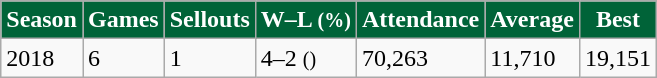<table class="wikitable">
<tr style="background: #006338; color: #FFFFFF" align="center">
<td><strong>Season</strong></td>
<td><strong>Games</strong></td>
<td><strong>Sellouts</strong></td>
<td><strong>W–L  <small>(%)</small> </strong></td>
<td><strong>Attendance</strong></td>
<td><strong>Average</strong></td>
<td><strong>Best</strong></td>
</tr>
<tr>
<td>2018</td>
<td>6</td>
<td>1</td>
<td>4–2 <small>()</small></td>
<td>70,263</td>
<td>11,710</td>
<td>19,151</td>
</tr>
</table>
